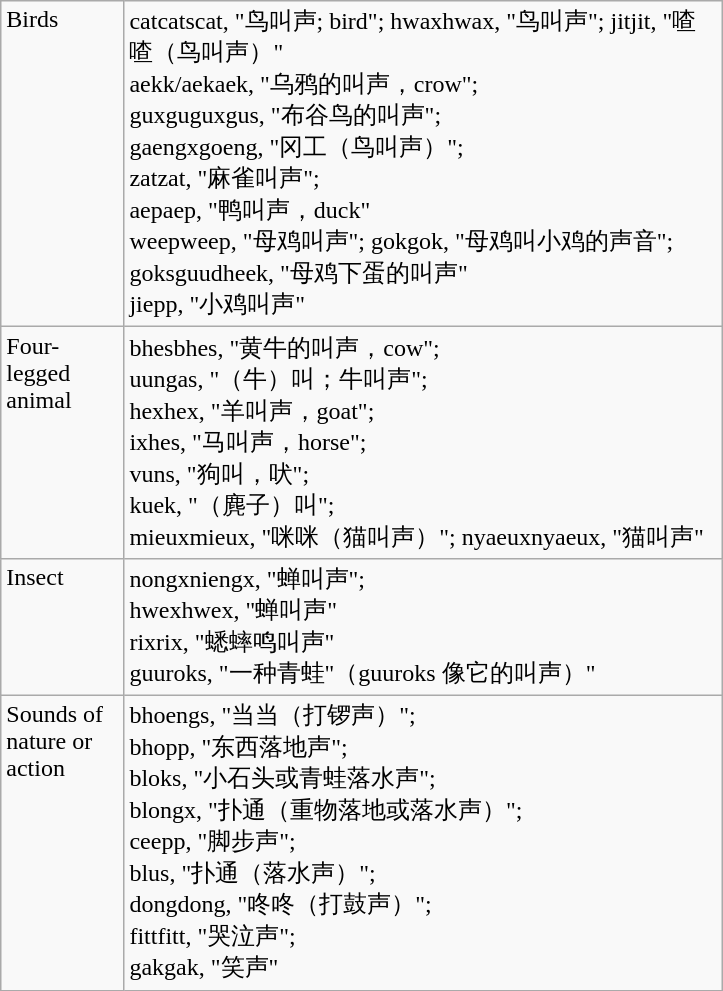<table class="wikitable" width="482">
<tr>
<td width="76" valign="top">Birds</td>
<td width="405" valign="top">catcatscat, "鸟叫声; bird"; hwaxhwax, "鸟叫声"; jitjit, "喳喳（鸟叫声）"<br>aekk/aekaek, "乌鸦的叫声，crow";<br>guxguguxgus, "布谷鸟的叫声";<br>gaengxgoeng, "冈工（鸟叫声）";<br>zatzat, "麻雀叫声";<br>aepaep, "鸭叫声，duck"<br>weepweep, "母鸡叫声"; gokgok, "母鸡叫小鸡的声音"; goksguudheek, "母鸡下蛋的叫声"<br>jiepp, "小鸡叫声"</td>
</tr>
<tr>
<td width="76" valign="top">Four-legged animal</td>
<td width="405" valign="top">bhesbhes, "黄牛的叫声，cow";<br>uungas, "（牛）叫；牛叫声";<br>hexhex, "羊叫声，goat";<br>ixhes, "马叫声，horse";<br>vuns, "狗叫，吠";<br>kuek, "（麂子）叫";<br>mieuxmieux, "咪咪（猫叫声）"; nyaeuxnyaeux, "猫叫声"</td>
</tr>
<tr>
<td width="76" valign="top">Insect</td>
<td width="405" valign="top">nongxniengx, "蝉叫声";<br>hwexhwex, "蝉叫声"<br>rixrix, "蟋蟀鸣叫声"<br>guuroks, "一种青蛙"（guuroks 像它的叫声）"</td>
</tr>
<tr>
<td width="76" valign="top">Sounds of nature or action</td>
<td width="405" valign="top">bhoengs, "当当（打锣声）";<br>bhopp, "东西落地声";<br>bloks, "小石头或青蛙落水声";<br>blongx, "扑通（重物落地或落水声）";<br>ceepp, "脚步声";<br>blus, "扑通（落水声）";<br>dongdong, "咚咚（打鼓声）";<br>fittfitt, "哭泣声";<br>gakgak, "笑声"</td>
</tr>
</table>
